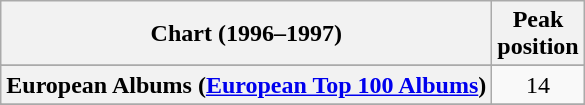<table class="wikitable sortable plainrowheaders" style="text-align:center">
<tr>
<th scope="col">Chart (1996–1997)</th>
<th scope="col">Peak <br>position</th>
</tr>
<tr>
</tr>
<tr>
</tr>
<tr>
</tr>
<tr>
</tr>
<tr>
</tr>
<tr>
<th scope="row">European Albums (<a href='#'>European Top 100 Albums</a>)</th>
<td>14</td>
</tr>
<tr>
</tr>
<tr>
</tr>
<tr>
</tr>
<tr>
</tr>
<tr>
</tr>
<tr>
</tr>
<tr>
</tr>
<tr>
</tr>
</table>
